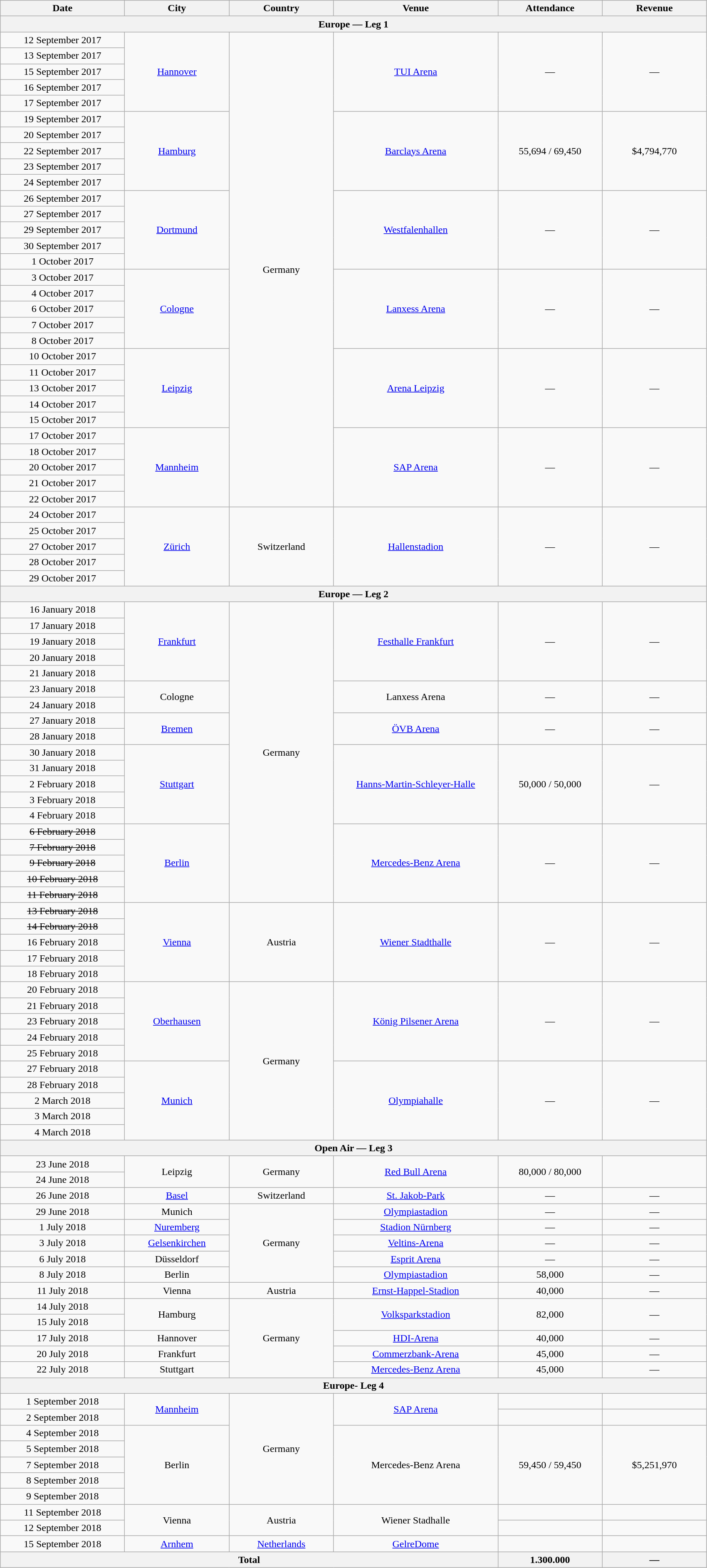<table class="wikitable plainrowheaders" style="text-align:center;">
<tr>
<th scope="col" style="width:12em;">Date</th>
<th scope="col" style="width:10em;">City</th>
<th scope="col" style="width:10em;">Country</th>
<th scope="col" style="width:16em;">Venue</th>
<th scope="col" style="width:10em;">Attendance</th>
<th scope="col" style="width:10em;">Revenue</th>
</tr>
<tr>
<th colspan="6">Europe — Leg 1</th>
</tr>
<tr>
<td>12 September 2017</td>
<td rowspan="5"><a href='#'>Hannover</a></td>
<td rowspan="30">Germany</td>
<td rowspan="5"><a href='#'>TUI Arena</a></td>
<td rowspan="5">—</td>
<td rowspan="5">—</td>
</tr>
<tr>
<td>13 September 2017</td>
</tr>
<tr>
<td>15 September 2017</td>
</tr>
<tr>
<td>16 September 2017</td>
</tr>
<tr>
<td>17 September 2017</td>
</tr>
<tr>
<td>19 September 2017</td>
<td rowspan="5"><a href='#'>Hamburg</a></td>
<td rowspan="5"><a href='#'>Barclays Arena</a></td>
<td rowspan="5">55,694 / 69,450</td>
<td rowspan="5">$4,794,770</td>
</tr>
<tr>
<td>20 September 2017</td>
</tr>
<tr>
<td>22 September 2017</td>
</tr>
<tr>
<td>23 September 2017</td>
</tr>
<tr>
<td>24 September 2017</td>
</tr>
<tr>
<td>26 September 2017</td>
<td rowspan="5"><a href='#'>Dortmund</a></td>
<td rowspan="5"><a href='#'>Westfalenhallen</a></td>
<td rowspan="5">—</td>
<td rowspan="5">—</td>
</tr>
<tr>
<td>27 September 2017</td>
</tr>
<tr>
<td>29 September 2017</td>
</tr>
<tr>
<td>30 September 2017</td>
</tr>
<tr>
<td>1 October 2017</td>
</tr>
<tr>
<td>3 October 2017</td>
<td rowspan="5"><a href='#'>Cologne</a></td>
<td rowspan="5"><a href='#'>Lanxess Arena</a></td>
<td rowspan="5">—</td>
<td rowspan="5">—</td>
</tr>
<tr>
<td>4 October 2017</td>
</tr>
<tr>
<td>6 October 2017</td>
</tr>
<tr>
<td>7 October 2017</td>
</tr>
<tr>
<td>8 October 2017</td>
</tr>
<tr>
<td>10 October 2017</td>
<td rowspan="5"><a href='#'>Leipzig</a></td>
<td rowspan="5"><a href='#'>Arena Leipzig</a></td>
<td rowspan="5">—</td>
<td rowspan="5">—</td>
</tr>
<tr>
<td>11 October 2017</td>
</tr>
<tr>
<td>13 October 2017</td>
</tr>
<tr>
<td>14 October 2017</td>
</tr>
<tr>
<td>15 October 2017</td>
</tr>
<tr>
<td>17 October 2017</td>
<td rowspan="5"><a href='#'>Mannheim</a></td>
<td rowspan="5"><a href='#'>SAP Arena</a></td>
<td rowspan="5">—</td>
<td rowspan="5">—</td>
</tr>
<tr>
<td>18 October 2017</td>
</tr>
<tr>
<td>20 October 2017</td>
</tr>
<tr>
<td>21 October 2017</td>
</tr>
<tr>
<td>22 October 2017</td>
</tr>
<tr>
<td>24 October 2017</td>
<td rowspan="5"><a href='#'>Zürich</a></td>
<td rowspan="5">Switzerland</td>
<td rowspan="5"><a href='#'>Hallenstadion</a></td>
<td rowspan="5">—</td>
<td rowspan="5">—</td>
</tr>
<tr>
<td>25 October 2017</td>
</tr>
<tr>
<td>27 October 2017</td>
</tr>
<tr>
<td>28 October 2017</td>
</tr>
<tr>
<td>29 October 2017</td>
</tr>
<tr>
<th colspan="6">Europe — Leg 2</th>
</tr>
<tr>
<td>16 January 2018</td>
<td rowspan="5"><a href='#'>Frankfurt</a></td>
<td rowspan="19">Germany</td>
<td rowspan="5"><a href='#'>Festhalle Frankfurt</a></td>
<td rowspan="5">—</td>
<td rowspan="5">—</td>
</tr>
<tr>
<td>17 January 2018</td>
</tr>
<tr>
<td>19 January 2018</td>
</tr>
<tr>
<td>20 January 2018</td>
</tr>
<tr>
<td>21 January 2018</td>
</tr>
<tr>
<td>23 January 2018</td>
<td rowspan="2">Cologne</td>
<td rowspan="2">Lanxess Arena</td>
<td rowspan="2">—</td>
<td rowspan="2">—</td>
</tr>
<tr>
<td>24 January 2018</td>
</tr>
<tr>
<td>27 January 2018</td>
<td rowspan="2"><a href='#'>Bremen</a></td>
<td rowspan="2"><a href='#'>ÖVB Arena</a></td>
<td rowspan="2">—</td>
<td rowspan="2">—</td>
</tr>
<tr>
<td>28 January 2018</td>
</tr>
<tr>
<td>30 January 2018</td>
<td rowspan="5"><a href='#'>Stuttgart</a></td>
<td rowspan="5"><a href='#'>Hanns-Martin-Schleyer-Halle</a></td>
<td rowspan="5">50,000 / 50,000</td>
<td rowspan="5">—</td>
</tr>
<tr>
<td>31 January 2018</td>
</tr>
<tr>
<td>2 February 2018</td>
</tr>
<tr>
<td>3 February 2018</td>
</tr>
<tr>
<td>4 February 2018</td>
</tr>
<tr>
<td><s>6 February 2018</s></td>
<td rowspan="5"><a href='#'>Berlin</a></td>
<td rowspan="5"><a href='#'>Mercedes-Benz Arena</a></td>
<td rowspan="5">—</td>
<td rowspan="5">—</td>
</tr>
<tr>
<td><s>7 February 2018</s></td>
</tr>
<tr>
<td><s>9 February 2018</s></td>
</tr>
<tr>
<td><s>10 February 2018</s></td>
</tr>
<tr>
<td><s>11 February 2018</s></td>
</tr>
<tr>
<td><s>13 February 2018</s></td>
<td rowspan="5"><a href='#'>Vienna</a></td>
<td rowspan="5">Austria</td>
<td rowspan="5"><a href='#'>Wiener Stadthalle</a></td>
<td rowspan="5">—</td>
<td rowspan="5">—</td>
</tr>
<tr>
<td><s>14 February 2018</s></td>
</tr>
<tr>
<td>16 February 2018</td>
</tr>
<tr>
<td>17 February 2018</td>
</tr>
<tr>
<td>18 February 2018</td>
</tr>
<tr>
<td>20 February 2018</td>
<td rowspan="5"><a href='#'>Oberhausen</a></td>
<td rowspan="10">Germany</td>
<td rowspan="5"><a href='#'>König Pilsener Arena</a></td>
<td rowspan="5">—</td>
<td rowspan="5">—</td>
</tr>
<tr>
<td>21 February 2018</td>
</tr>
<tr>
<td>23 February 2018</td>
</tr>
<tr>
<td>24 February 2018</td>
</tr>
<tr>
<td>25 February 2018</td>
</tr>
<tr>
<td>27 February 2018</td>
<td rowspan="5"><a href='#'>Munich</a></td>
<td rowspan="5"><a href='#'>Olympiahalle</a></td>
<td rowspan="5">—</td>
<td rowspan="5">—</td>
</tr>
<tr>
<td>28 February 2018</td>
</tr>
<tr>
<td>2 March 2018</td>
</tr>
<tr>
<td>3 March 2018</td>
</tr>
<tr>
<td>4 March 2018</td>
</tr>
<tr>
<th colspan="6">Open Air — Leg 3</th>
</tr>
<tr>
<td>23 June 2018</td>
<td rowspan="2">Leipzig</td>
<td rowspan="2">Germany</td>
<td rowspan="2"><a href='#'>Red Bull Arena</a></td>
<td rowspan="2">80,000 / 80,000</td>
<td rowspan="2"></td>
</tr>
<tr>
<td>24 June 2018</td>
</tr>
<tr>
<td>26 June 2018</td>
<td rowspan="1"><a href='#'>Basel</a></td>
<td rowspan="1">Switzerland</td>
<td rowspan="1"><a href='#'>St. Jakob-Park</a></td>
<td rowspan="1">—</td>
<td rowspan="1">—</td>
</tr>
<tr>
<td>29 June 2018</td>
<td rowspan="1">Munich</td>
<td rowspan="5">Germany</td>
<td rowspan="1"><a href='#'>Olympiastadion</a></td>
<td rowspan="1">—</td>
<td rowspan="1">—</td>
</tr>
<tr>
<td>1 July 2018</td>
<td rowspan="1"><a href='#'>Nuremberg</a></td>
<td rowspan="1"><a href='#'>Stadion Nürnberg</a></td>
<td rowspan="1">—</td>
<td rowspan="1">—</td>
</tr>
<tr>
<td>3 July 2018</td>
<td rowspan="1"><a href='#'>Gelsenkirchen</a></td>
<td rowspan="1"><a href='#'>Veltins-Arena</a></td>
<td rowspan="1">—</td>
<td rowspan="1">—</td>
</tr>
<tr>
<td>6 July 2018</td>
<td rowspan="1">Düsseldorf</td>
<td rowspan="1"><a href='#'>Esprit Arena</a></td>
<td rowspan="1">—</td>
<td rowspan="1">—</td>
</tr>
<tr>
<td>8 July 2018</td>
<td rowspan="1">Berlin</td>
<td rowspan="1"><a href='#'>Olympiastadion</a></td>
<td rowspan="1">58,000</td>
<td rowspan="1">—</td>
</tr>
<tr>
<td>11 July 2018</td>
<td rowspan="1">Vienna</td>
<td rowspan="1">Austria</td>
<td rowspan="1"><a href='#'>Ernst-Happel-Stadion</a></td>
<td rowspan="1">40,000</td>
<td rowspan="1">—</td>
</tr>
<tr>
<td>14 July 2018</td>
<td rowspan="2">Hamburg</td>
<td rowspan="5">Germany</td>
<td rowspan="2"><a href='#'>Volksparkstadion</a></td>
<td rowspan="2">82,000</td>
<td rowspan="2">—</td>
</tr>
<tr>
<td>15 July 2018</td>
</tr>
<tr>
<td>17 July 2018</td>
<td rowspan="1">Hannover</td>
<td rowspan="1"><a href='#'>HDI-Arena</a></td>
<td rowspan="1">40,000</td>
<td rowspan="1">—</td>
</tr>
<tr>
<td>20 July 2018</td>
<td rowspan="1">Frankfurt</td>
<td rowspan="1"><a href='#'>Commerzbank-Arena</a></td>
<td rowspan="1">45,000</td>
<td rowspan="1">—</td>
</tr>
<tr>
<td>22 July 2018</td>
<td rowspan="1">Stuttgart</td>
<td rowspan="1"><a href='#'>Mercedes-Benz Arena</a></td>
<td rowspan="1">45,000</td>
<td rowspan="1">—</td>
</tr>
<tr>
<th colspan="6">Europe- Leg 4</th>
</tr>
<tr>
<td>1 September 2018</td>
<td rowspan="2"><a href='#'>Mannheim</a></td>
<td rowspan="7">Germany</td>
<td rowspan="2"><a href='#'>SAP Arena</a></td>
<td></td>
<td></td>
</tr>
<tr>
<td>2 September 2018</td>
<td></td>
<td></td>
</tr>
<tr>
<td>4 September 2018</td>
<td rowspan="5">Berlin</td>
<td rowspan="5">Mercedes-Benz Arena</td>
<td rowspan="5">59,450 / 59,450</td>
<td rowspan="5">$5,251,970</td>
</tr>
<tr>
<td>5 September 2018</td>
</tr>
<tr>
<td>7 September 2018</td>
</tr>
<tr>
<td>8 September 2018</td>
</tr>
<tr>
<td>9 September 2018</td>
</tr>
<tr>
<td>11 September 2018</td>
<td rowspan="2">Vienna</td>
<td rowspan="2">Austria</td>
<td rowspan="2">Wiener Stadhalle</td>
<td></td>
<td></td>
</tr>
<tr>
<td>12 September 2018</td>
<td></td>
<td></td>
</tr>
<tr>
<td>15 September 2018</td>
<td rowspan="1"><a href='#'>Arnhem</a></td>
<td rowspan="1"><a href='#'>Netherlands</a></td>
<td rowspan="1"><a href='#'>GelreDome</a></td>
<td></td>
<td></td>
</tr>
<tr>
<th colspan="4"><strong>Total</strong></th>
<th>1.300.000</th>
<th>—</th>
</tr>
</table>
